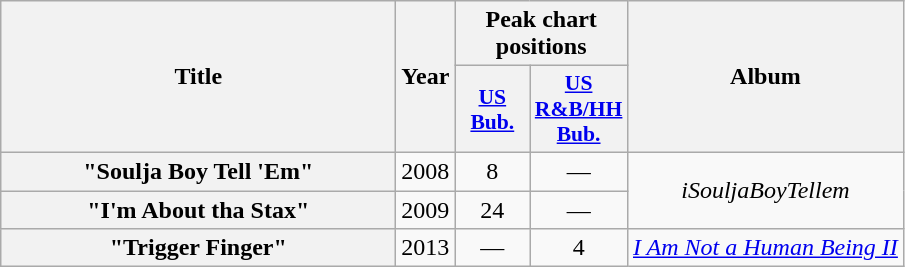<table class="wikitable plainrowheaders" style="text-align:center;">
<tr>
<th scope="col" rowspan="2" style="width:16em;">Title</th>
<th scope="col" rowspan="2">Year</th>
<th colspan="2" scope="col">Peak chart positions</th>
<th scope="col" rowspan="2">Album</th>
</tr>
<tr>
<th style="width:3em;font-size:90%;"><a href='#'>US<br>Bub.</a><br></th>
<th style="width:3em;font-size:90%;"><a href='#'>US<br>R&B/HH<br>Bub.</a><br></th>
</tr>
<tr>
<th scope="row">"Soulja Boy Tell 'Em"</th>
<td>2008</td>
<td>8</td>
<td>—</td>
<td rowspan="2"><em>iSouljaBoyTellem</em></td>
</tr>
<tr>
<th scope="row">"I'm About tha Stax"</th>
<td>2009</td>
<td>24</td>
<td>—</td>
</tr>
<tr>
<th scope="row">"Trigger Finger"<br></th>
<td>2013</td>
<td>—</td>
<td>4</td>
<td><em><a href='#'>I Am Not a Human Being II</a></em></td>
</tr>
</table>
